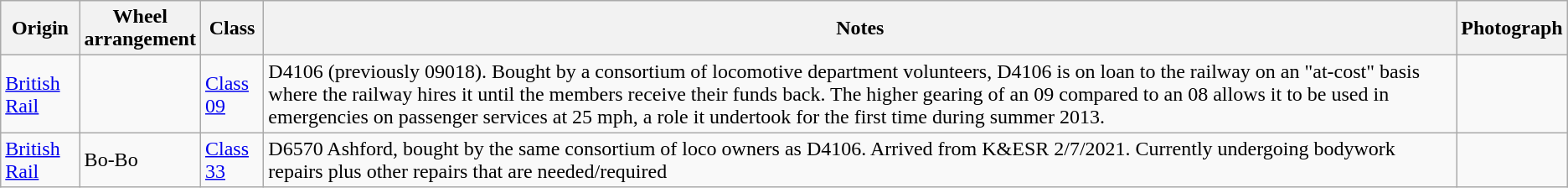<table class="wikitable">
<tr>
<th>Origin</th>
<th>Wheel<br>arrangement</th>
<th>Class</th>
<th>Notes</th>
<th>Photograph</th>
</tr>
<tr>
<td><a href='#'>British Rail</a></td>
<td></td>
<td><a href='#'>Class 09</a></td>
<td>D4106 (previously 09018). Bought by a consortium of locomotive department volunteers, D4106 is on loan to the railway on an "at-cost" basis where the railway hires it until the members receive their funds back. The higher gearing of an 09 compared to an 08 allows it to be used in emergencies on passenger services at 25 mph, a role it undertook for the first time during summer 2013.</td>
<td></td>
</tr>
<tr>
<td><a href='#'>British Rail</a></td>
<td>Bo-Bo</td>
<td><a href='#'>Class 33</a></td>
<td>D6570 Ashford, bought by the same consortium of loco owners as D4106. Arrived from K&ESR 2/7/2021.  Currently undergoing bodywork repairs plus other repairs that are needed/required </td>
<td></td>
</tr>
</table>
